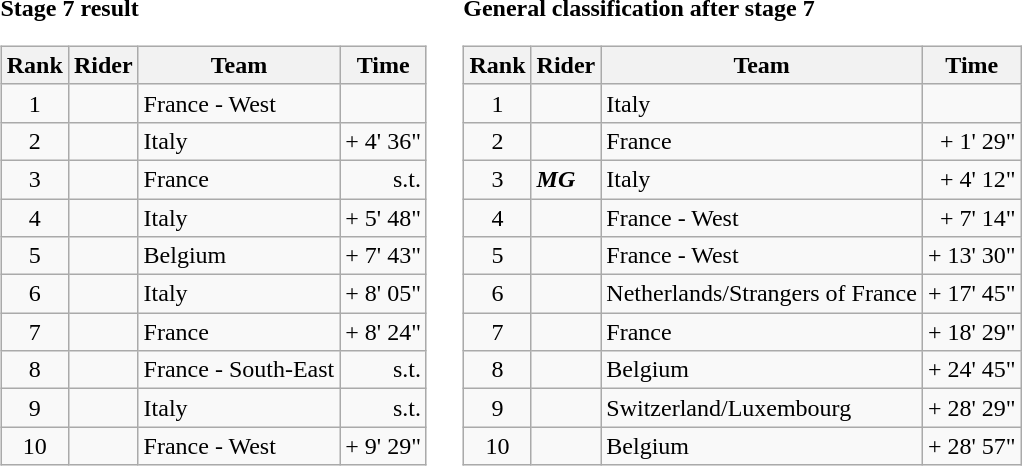<table>
<tr>
<td><strong>Stage 7 result</strong><br><table class="wikitable">
<tr>
<th scope="col">Rank</th>
<th scope="col">Rider</th>
<th scope="col">Team</th>
<th scope="col">Time</th>
</tr>
<tr>
<td style="text-align:center;">1</td>
<td></td>
<td>France - West</td>
<td style="text-align:right;"></td>
</tr>
<tr>
<td style="text-align:center;">2</td>
<td></td>
<td>Italy</td>
<td style="text-align:right;">+ 4' 36"</td>
</tr>
<tr>
<td style="text-align:center;">3</td>
<td></td>
<td>France</td>
<td style="text-align:right;">s.t.</td>
</tr>
<tr>
<td style="text-align:center;">4</td>
<td></td>
<td>Italy</td>
<td style="text-align:right;">+ 5' 48"</td>
</tr>
<tr>
<td style="text-align:center;">5</td>
<td></td>
<td>Belgium</td>
<td style="text-align:right;">+ 7' 43"</td>
</tr>
<tr>
<td style="text-align:center;">6</td>
<td></td>
<td>Italy</td>
<td style="text-align:right;">+ 8' 05"</td>
</tr>
<tr>
<td style="text-align:center;">7</td>
<td> </td>
<td>France</td>
<td style="text-align:right;">+ 8' 24"</td>
</tr>
<tr>
<td style="text-align:center;">8</td>
<td></td>
<td>France - South-East</td>
<td style="text-align:right;">s.t.</td>
</tr>
<tr>
<td style="text-align:center;">9</td>
<td></td>
<td>Italy</td>
<td style="text-align:right;">s.t.</td>
</tr>
<tr>
<td style="text-align:center;">10</td>
<td></td>
<td>France - West</td>
<td style="text-align:right;">+ 9' 29"</td>
</tr>
</table>
</td>
<td></td>
<td><strong>General classification after stage 7</strong><br><table class="wikitable">
<tr>
<th scope="col">Rank</th>
<th scope="col">Rider</th>
<th scope="col">Team</th>
<th scope="col">Time</th>
</tr>
<tr>
<td style="text-align:center;">1</td>
<td> </td>
<td>Italy</td>
<td style="text-align:right;"></td>
</tr>
<tr>
<td style="text-align:center;">2</td>
<td></td>
<td>France</td>
<td style="text-align:right;">+ 1' 29"</td>
</tr>
<tr>
<td style="text-align:center;">3</td>
<td> <strong><em>MG</em></strong></td>
<td>Italy</td>
<td style="text-align:right;">+ 4' 12"</td>
</tr>
<tr>
<td style="text-align:center;">4</td>
<td></td>
<td>France - West</td>
<td style="text-align:right;">+ 7' 14"</td>
</tr>
<tr>
<td style="text-align:center;">5</td>
<td></td>
<td>France - West</td>
<td style="text-align:right;">+ 13' 30"</td>
</tr>
<tr>
<td style="text-align:center;">6</td>
<td></td>
<td>Netherlands/Strangers of France</td>
<td style="text-align:right;">+ 17' 45"</td>
</tr>
<tr>
<td style="text-align:center;">7</td>
<td></td>
<td>France</td>
<td style="text-align:right;">+ 18' 29"</td>
</tr>
<tr>
<td style="text-align:center;">8</td>
<td></td>
<td>Belgium</td>
<td style="text-align:right;">+ 24' 45"</td>
</tr>
<tr>
<td style="text-align:center;">9</td>
<td></td>
<td>Switzerland/Luxembourg</td>
<td style="text-align:right;">+ 28' 29"</td>
</tr>
<tr>
<td style="text-align:center;">10</td>
<td></td>
<td>Belgium</td>
<td style="text-align:right;">+ 28' 57"</td>
</tr>
</table>
</td>
</tr>
</table>
